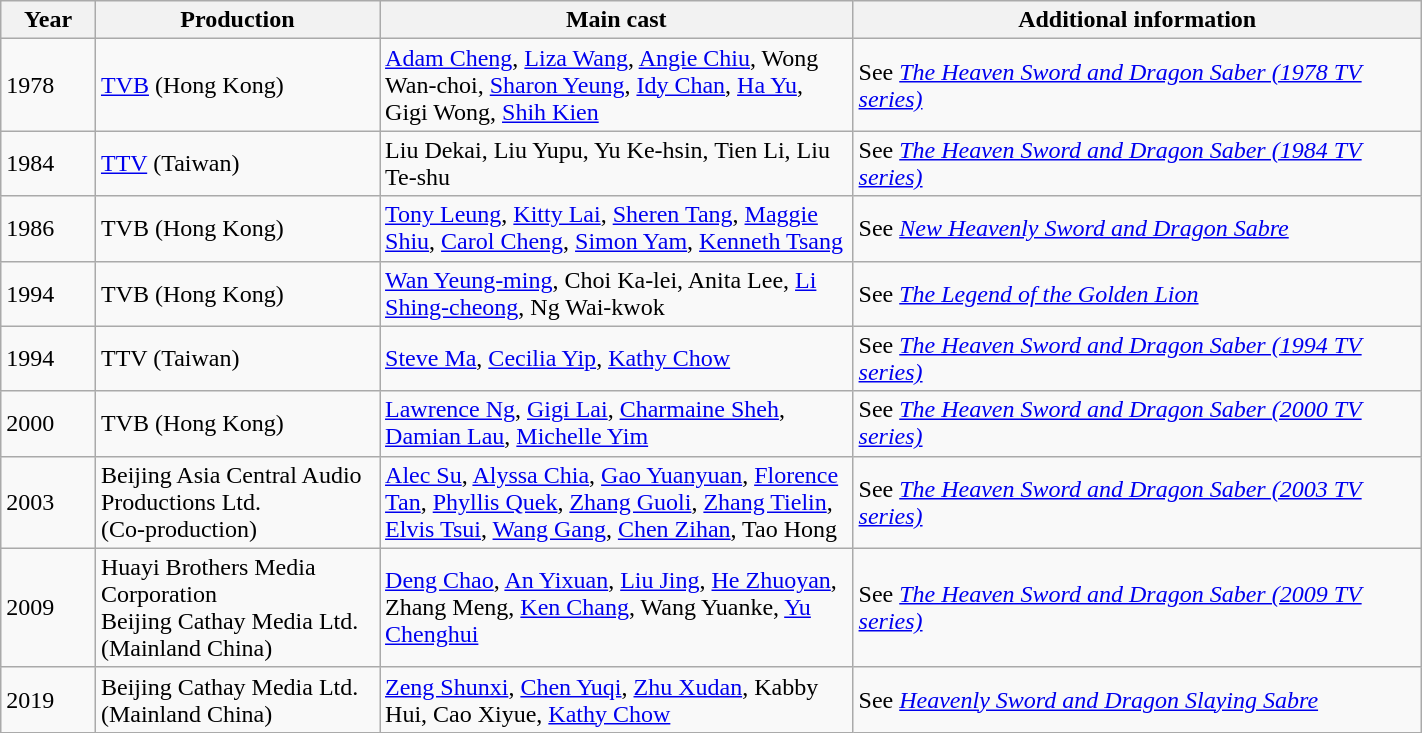<table class="wikitable" width=75%>
<tr>
<th width=5%>Year</th>
<th width=15%>Production</th>
<th width=25%>Main cast</th>
<th width=30%>Additional information</th>
</tr>
<tr>
<td>1978</td>
<td><a href='#'>TVB</a> (Hong Kong)</td>
<td><a href='#'>Adam Cheng</a>, <a href='#'>Liza Wang</a>, <a href='#'>Angie Chiu</a>, Wong Wan-choi, <a href='#'>Sharon Yeung</a>, <a href='#'>Idy Chan</a>, <a href='#'>Ha Yu</a>, Gigi Wong, <a href='#'>Shih Kien</a></td>
<td>See <em><a href='#'>The Heaven Sword and Dragon Saber (1978 TV series)</a></em></td>
</tr>
<tr>
<td>1984</td>
<td><a href='#'>TTV</a> (Taiwan)</td>
<td>Liu Dekai, Liu Yupu, Yu Ke-hsin, Tien Li, Liu Te-shu</td>
<td>See <em><a href='#'>The Heaven Sword and Dragon Saber (1984 TV series)</a></em></td>
</tr>
<tr>
<td>1986</td>
<td>TVB (Hong Kong)</td>
<td><a href='#'>Tony Leung</a>, <a href='#'>Kitty Lai</a>, <a href='#'>Sheren Tang</a>, <a href='#'>Maggie Shiu</a>, <a href='#'>Carol Cheng</a>, <a href='#'>Simon Yam</a>, <a href='#'>Kenneth Tsang</a></td>
<td>See <em><a href='#'>New Heavenly Sword and Dragon Sabre</a></em></td>
</tr>
<tr>
<td>1994</td>
<td>TVB (Hong Kong)</td>
<td><a href='#'>Wan Yeung-ming</a>, Choi Ka-lei, Anita Lee, <a href='#'>Li Shing-cheong</a>, Ng Wai-kwok</td>
<td>See <em><a href='#'>The Legend of the Golden Lion</a></em></td>
</tr>
<tr>
<td>1994</td>
<td>TTV (Taiwan)</td>
<td><a href='#'>Steve Ma</a>, <a href='#'>Cecilia Yip</a>, <a href='#'>Kathy Chow</a></td>
<td>See <em><a href='#'>The Heaven Sword and Dragon Saber (1994 TV series)</a></em></td>
</tr>
<tr>
<td>2000</td>
<td>TVB (Hong Kong)</td>
<td><a href='#'>Lawrence Ng</a>, <a href='#'>Gigi Lai</a>, <a href='#'>Charmaine Sheh</a>, <a href='#'>Damian Lau</a>, <a href='#'>Michelle Yim</a></td>
<td>See <em><a href='#'>The Heaven Sword and Dragon Saber (2000 TV series)</a></em></td>
</tr>
<tr>
<td>2003</td>
<td>Beijing Asia Central Audio Productions Ltd.<br>(Co-production)</td>
<td><a href='#'>Alec Su</a>, <a href='#'>Alyssa Chia</a>, <a href='#'>Gao Yuanyuan</a>, <a href='#'>Florence Tan</a>, <a href='#'>Phyllis Quek</a>, <a href='#'>Zhang Guoli</a>, <a href='#'>Zhang Tielin</a>, <a href='#'>Elvis Tsui</a>, <a href='#'>Wang Gang</a>, <a href='#'>Chen Zihan</a>, Tao Hong</td>
<td>See <em><a href='#'>The Heaven Sword and Dragon Saber (2003 TV series)</a></em></td>
</tr>
<tr>
<td>2009</td>
<td>Huayi Brothers Media Corporation <br>Beijing Cathay Media Ltd. (Mainland China)</td>
<td><a href='#'>Deng Chao</a>, <a href='#'>An Yixuan</a>, <a href='#'>Liu Jing</a>, <a href='#'>He Zhuoyan</a>, Zhang Meng, <a href='#'>Ken Chang</a>, Wang Yuanke, <a href='#'>Yu Chenghui</a></td>
<td>See <em><a href='#'>The Heaven Sword and Dragon Saber (2009 TV series)</a></em></td>
</tr>
<tr>
<td>2019</td>
<td>Beijing Cathay Media Ltd. (Mainland China)</td>
<td><a href='#'>Zeng Shunxi</a>, <a href='#'>Chen Yuqi</a>, <a href='#'>Zhu Xudan</a>, Kabby Hui, Cao Xiyue, <a href='#'>Kathy Chow</a></td>
<td>See <em><a href='#'>Heavenly Sword and Dragon Slaying Sabre</a></em></td>
</tr>
</table>
